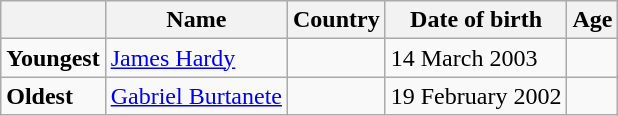<table class="wikitable">
<tr>
<th></th>
<th><strong>Name</strong></th>
<th><strong>Country</strong></th>
<th><strong>Date of birth</strong></th>
<th><strong>Age</strong></th>
</tr>
<tr>
<td><strong>Youngest</strong></td>
<td><a href='#'>James Hardy</a></td>
<td></td>
<td>14 March 2003</td>
<td></td>
</tr>
<tr>
<td><strong>Oldest</strong></td>
<td><a href='#'>Gabriel Burtanete</a></td>
<td></td>
<td>19 February 2002</td>
<td></td>
</tr>
</table>
